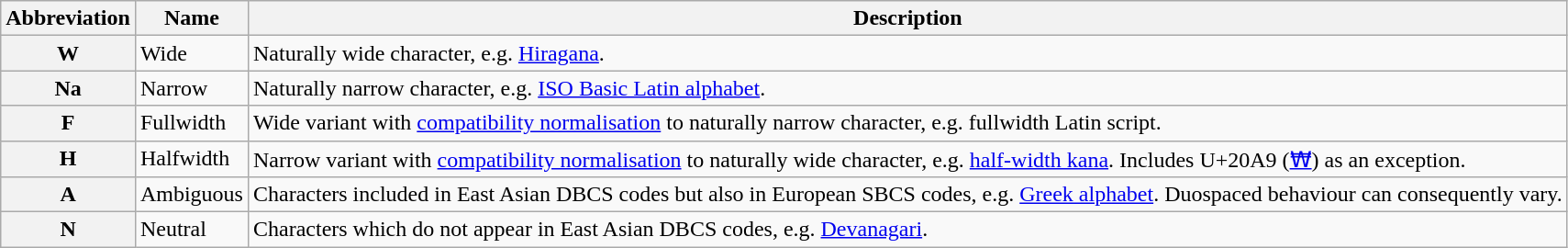<table class=wikitable>
<tr>
<th scope="col">Abbreviation</th>
<th scope="col">Name</th>
<th scope="col">Description</th>
</tr>
<tr>
<th scope="row">W</th>
<td>Wide</td>
<td>Naturally wide character, e.g. <a href='#'>Hiragana</a>.</td>
</tr>
<tr>
<th scope="row">Na</th>
<td>Narrow</td>
<td>Naturally narrow character, e.g. <a href='#'>ISO Basic Latin alphabet</a>.</td>
</tr>
<tr>
<th scope="row">F</th>
<td>Fullwidth</td>
<td>Wide variant with <a href='#'>compatibility normalisation</a> to naturally narrow character, e.g. fullwidth Latin script.</td>
</tr>
<tr>
<th scope="row">H</th>
<td>Halfwidth</td>
<td>Narrow variant with <a href='#'>compatibility normalisation</a> to naturally wide character, e.g. <a href='#'>half-width kana</a>. Includes U+20A9 (<a href='#'>₩</a>) as an exception.</td>
</tr>
<tr>
<th scope="row">A</th>
<td>Ambiguous</td>
<td>Characters included in East Asian DBCS codes but also in European SBCS codes, e.g. <a href='#'>Greek alphabet</a>. Duospaced behaviour can consequently vary.</td>
</tr>
<tr>
<th scope="row">N</th>
<td>Neutral</td>
<td>Characters which do not appear in East Asian DBCS codes, e.g. <a href='#'>Devanagari</a>.</td>
</tr>
</table>
